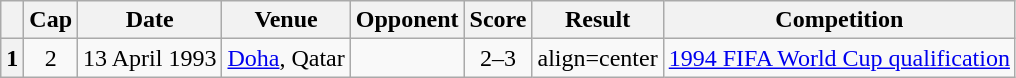<table class="wikitable">
<tr>
<th scope="col"></th>
<th scope="col">Cap</th>
<th scope="col">Date</th>
<th scope="col">Venue</th>
<th scope="col">Opponent</th>
<th scope="col">Score</th>
<th scope="col">Result</th>
<th scope="col">Competition</th>
</tr>
<tr>
<th scope="row">1</th>
<td align=center>2</td>
<td>13 April 1993</td>
<td><a href='#'>Doha</a>, Qatar</td>
<td></td>
<td align=center>2–3</td>
<td>align=center </td>
<td><a href='#'>1994 FIFA World Cup qualification</a></td>
</tr>
</table>
